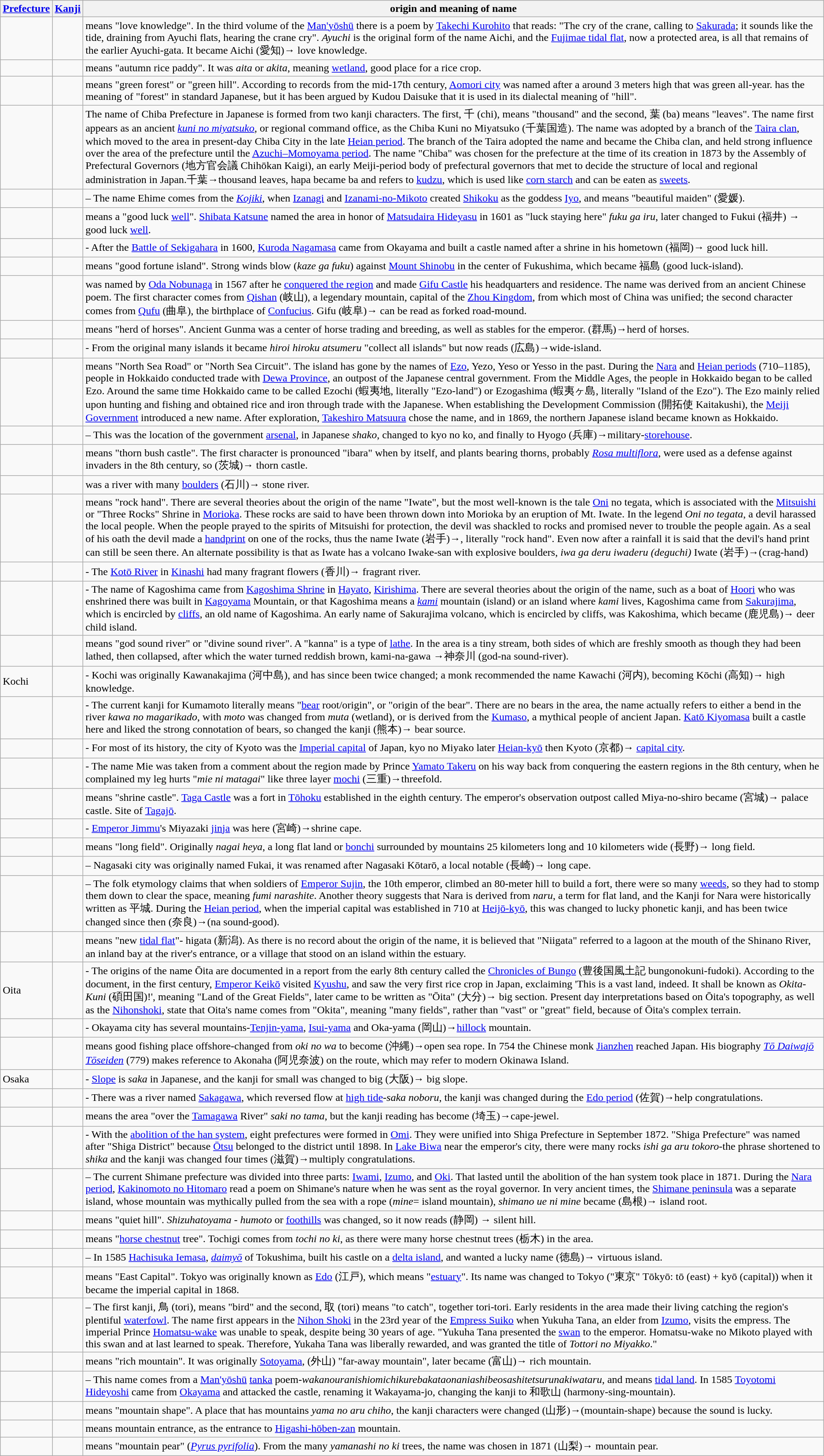<table class="wikitable sortable">
<tr>
<th><a href='#'>Prefecture</a></th>
<th><a href='#'>Kanji</a></th>
<th>origin and meaning of name</th>
</tr>
<tr>
<td></td>
<td><span></span></td>
<td> means "love knowledge". In the third volume of the <a href='#'>Man'yōshū</a> there is a poem by <a href='#'>Takechi Kurohito</a> that reads: "The cry of the crane, calling to <a href='#'>Sakurada</a>; it sounds like the tide, draining from Ayuchi flats, hearing the crane cry". <em>Ayuchi</em> is the original form of the name Aichi, and the <a href='#'>Fujimae tidal flat</a>, now a protected area, is all that remains of the earlier Ayuchi-gata. It became Aichi (愛知)→ love knowledge.</td>
</tr>
<tr>
<td></td>
<td><span></span></td>
<td> means "autumn rice paddy". It was <em>aita</em> or <em>akita</em>, meaning <a href='#'>wetland</a>, good place for a rice crop.</td>
</tr>
<tr>
<td></td>
<td><span></span></td>
<td> means "green forest" or "green hill". According to records from the mid-17th century, <a href='#'>Aomori city</a> was named after a  around 3 meters high that was green all-year.  has the meaning of "forest" in standard Japanese, but it has been argued by Kudou Daisuke that it is used in its dialectal meaning of "hill".</td>
</tr>
<tr>
<td></td>
<td><span></span></td>
<td> The name of Chiba Prefecture in Japanese is formed from two kanji characters. The first, 千 (chi), means "thousand" and the second, 葉 (ba) means "leaves". The name first appears as an ancient <em><a href='#'>kuni no miyatsuko</a></em>, or regional command office, as the Chiba Kuni no Miyatsuko (千葉国造). The name was adopted by a branch of the <a href='#'>Taira clan</a>, which moved to the area in present-day Chiba City in the late <a href='#'>Heian period</a>. The branch of the Taira adopted the name and became the Chiba clan, and held strong influence over the area of the prefecture until the <a href='#'>Azuchi–Momoyama period</a>. The name "Chiba" was chosen for the prefecture at the time of its creation in 1873 by the Assembly of Prefectural Governors (地方官会議 Chihōkan Kaigi), an early Meiji-period body of prefectural governors that met to decide the structure of local and regional administration in Japan.千葉→thousand leaves, hapa became ba and refers to <a href='#'>kudzu</a>, which is used like <a href='#'>corn starch</a> and can be eaten as <a href='#'>sweets</a>.</td>
</tr>
<tr>
<td></td>
<td><span></span></td>
<td> – The name Ehime comes from the <em><a href='#'>Kojiki</a></em>, when <a href='#'>Izanagi</a> and <a href='#'>Izanami-no-Mikoto</a> created <a href='#'>Shikoku</a> as the goddess <a href='#'>Iyo</a>, and means "beautiful maiden" (愛媛).</td>
</tr>
<tr>
<td></td>
<td><span></span></td>
<td> means a "good luck <a href='#'>well</a>".  <a href='#'>Shibata Katsune</a> named the area in honor of <a href='#'>Matsudaira Hideyasu</a> in 1601 as "luck staying here" <em>fuku ga iru</em>, later changed to Fukui (福井) → good luck <a href='#'>well</a>.</td>
</tr>
<tr>
<td></td>
<td><span></span></td>
<td> - After the <a href='#'>Battle of Sekigahara</a> in 1600, <a href='#'>Kuroda Nagamasa</a> came from Okayama and built a castle named after a shrine in his hometown (福岡)→ good luck hill.</td>
</tr>
<tr>
<td></td>
<td><span></span></td>
<td> means "good fortune island".  Strong winds blow (<em>kaze ga fuku</em>) against <a href='#'>Mount Shinobu</a> in the center of Fukushima, which became 福島 (good luck-island).</td>
</tr>
<tr>
<td></td>
<td><span></span></td>
<td> was named by <a href='#'>Oda Nobunaga</a> in 1567 after he <a href='#'>conquered the region</a> and made <a href='#'>Gifu Castle</a> his headquarters and residence.  The name was derived from an ancient Chinese poem. The first character comes from <a href='#'>Qishan</a> (岐山), a legendary mountain, capital of the <a href='#'>Zhou Kingdom</a>, from which most of China was unified; the second character comes from <a href='#'>Qufu</a> (曲阜), the birthplace of <a href='#'>Confucius</a>. Gifu (岐阜)→ can be read as forked road-mound.</td>
</tr>
<tr>
<td></td>
<td><span></span></td>
<td> means "herd of horses". Ancient Gunma was a center of horse trading and breeding, as well as stables for the emperor. (群馬)→herd of horses.</td>
</tr>
<tr>
<td></td>
<td><span></span></td>
<td> - From the original many islands it became <em>hiroi hiroku atsumeru</em> "collect all islands" but now reads (広島)→wide-island.</td>
</tr>
<tr>
<td></td>
<td><span></span></td>
<td> means "North Sea Road" or "North Sea Circuit". The island has gone by the names of <a href='#'>Ezo</a>, Yezo, Yeso or Yesso in the past. During the <a href='#'>Nara</a> and <a href='#'>Heian periods</a> (710–1185), people in Hokkaido conducted trade with <a href='#'>Dewa Province</a>, an outpost of the Japanese central government. From the Middle Ages, the people in Hokkaido began to be called Ezo. Around the same time Hokkaido came to be called Ezochi (蝦夷地, literally "Ezo-land") or Ezogashima (蝦夷ヶ島, literally "Island of the Ezo"). The Ezo mainly relied upon hunting and fishing and obtained rice and iron through trade with the Japanese.  When establishing the Development Commission (開拓使 Kaitakushi), the <a href='#'>Meiji Government</a> introduced a new name. After exploration, <a href='#'>Takeshiro Matsuura</a> chose the name, and in 1869, the northern Japanese island became known as Hokkaido.</td>
</tr>
<tr>
<td></td>
<td><span></span></td>
<td> – This was the location of the government <a href='#'>arsenal</a>, in Japanese <em>shako</em>, changed to kyo no ko, and finally to Hyogo (兵庫)→military-<a href='#'>storehouse</a>.</td>
</tr>
<tr>
<td></td>
<td><span></span></td>
<td> means "thorn bush castle".  The first character is pronounced "ibara" when by itself, and plants bearing thorns, probably <em><a href='#'>Rosa multiflora</a></em>, were used as a defense against invaders in the 8th century, so (茨城)→ thorn castle.</td>
</tr>
<tr>
<td></td>
<td><span></span></td>
<td> was a river with many <a href='#'>boulders</a> (石川)→ stone river.</td>
</tr>
<tr>
<td></td>
<td><span></span></td>
<td> means "rock hand". There are several theories about the origin of the name "Iwate", but the most well-known is the tale <a href='#'>Oni</a> no tegata, which is associated with the <a href='#'>Mitsuishi</a> or "Three Rocks" Shrine in <a href='#'>Morioka</a>. These rocks are said to have been thrown down into Morioka by an eruption of Mt. Iwate. In the legend <em>Oni no tegata</em>, a devil harassed the local people. When the people prayed to the spirits of Mitsuishi for protection, the devil was shackled to rocks and promised never to trouble the people again. As a seal of his oath the devil made a <a href='#'>handprint</a> on one of the rocks, thus the name Iwate (岩手)→, literally "rock hand". Even now after a rainfall it is said that the devil's hand print can still be seen there. An alternate possibility is that as Iwate has a volcano Iwake-san with explosive boulders, <em>iwa ga deru iwaderu (deguchi)</em> Iwate (岩手)→(crag-hand)</td>
</tr>
<tr>
<td></td>
<td><span></span></td>
<td> - The <a href='#'>Kotō River</a> in <a href='#'>Kinashi</a> had many fragrant flowers (香川)→ fragrant river.</td>
</tr>
<tr>
<td></td>
<td><span></span></td>
<td> - The name of Kagoshima came from <a href='#'>Kagoshima Shrine</a> in <a href='#'>Hayato</a>, <a href='#'>Kirishima</a>. There are several theories about the origin of the name, such as a boat of <a href='#'>Hoori</a> who was enshrined there was built in <a href='#'>Kagoyama</a> Mountain, or that Kagoshima means a <em><a href='#'>kami</a></em> mountain (island) or an island where <em>kami</em> lives, Kagoshima came from <a href='#'>Sakurajima</a>, which is encircled by <a href='#'>cliffs</a>, an old name of Kagoshima. An early name of Sakurajima volcano, which is encircled by cliffs, was Kakoshima, which became (鹿児島)→ deer child island.</td>
</tr>
<tr>
<td></td>
<td><span></span></td>
<td> means "god sound river" or "divine sound river".  A "kanna" is a type of <a href='#'>lathe</a>. In the area is a tiny stream, both sides of which are freshly smooth as though they had been lathed, then collapsed, after which the water turned reddish brown, kami-na-gawa →神奈川 (god-na sound-river).</td>
</tr>
<tr>
<td><span>Kochi</span></td>
<td><span></span></td>
<td> - Kochi was originally Kawanakajima (河中島), and has since been twice changed; a monk recommended the name Kawachi (河内), becoming Kōchi (高知)→ high knowledge.</td>
</tr>
<tr>
<td></td>
<td><span></span></td>
<td> - The current kanji for Kumamoto literally means "<a href='#'>bear</a> root/origin", or "origin of the bear". There are no bears in the area, the name actually refers to either a bend in the river <em>kawa no magarikado</em>, with <em>moto</em> was changed from <em>muta</em> (wetland), or is derived from the <a href='#'>Kumaso</a>, a mythical people of ancient Japan. <a href='#'>Katō Kiyomasa</a> built a castle here and liked the strong connotation of bears, so changed the kanji (熊本)→ bear source.</td>
</tr>
<tr>
<td></td>
<td><span></span></td>
<td> - For most of its history, the city of Kyoto was the <a href='#'>Imperial capital</a> of Japan, kyo no Miyako later <a href='#'>Heian-kyō</a> then Kyoto (京都)→ <a href='#'>capital city</a>.</td>
</tr>
<tr>
<td></td>
<td><span></span></td>
<td> - The name Mie was taken from a comment about the region made by Prince <a href='#'>Yamato Takeru</a> on his way back from conquering the eastern regions in the 8th century, when he complained my leg hurts "<em>mie ni matagai</em>" like three layer <a href='#'>mochi</a> (三重)→threefold.</td>
</tr>
<tr>
<td></td>
<td><span></span></td>
<td> means "shrine castle".  <a href='#'>Taga Castle</a> was a fort in <a href='#'>Tōhoku</a> established in the eighth century. The emperor's observation outpost called Miya-no-shiro became (宮城)→ palace castle. Site of <a href='#'>Tagajō</a>.</td>
</tr>
<tr>
<td></td>
<td><span></span></td>
<td> - <a href='#'>Emperor Jimmu</a>'s Miyazaki <a href='#'>jinja</a> was here (宮崎)→shrine cape.</td>
</tr>
<tr>
<td></td>
<td><span></span></td>
<td> means "long field". Originally <em>nagai heya</em>, a long flat land or <a href='#'>bonchi</a> surrounded by mountains 25 kilometers long and 10 kilometers wide (長野)→ long field.</td>
</tr>
<tr>
<td></td>
<td><span></span></td>
<td> – Nagasaki city was originally named Fukai, it was renamed after Nagasaki Kōtarō, a local notable (長崎)→ long cape.</td>
</tr>
<tr>
<td></td>
<td><span></span></td>
<td> – The folk etymology claims that when soldiers of <a href='#'>Emperor Sujin</a>, the 10th emperor, climbed an 80-meter hill to build a fort, there were so many <a href='#'>weeds</a>, so they had to stomp them down to clear the space, meaning <em>fumi narashite</em>. Another theory suggests that Nara is derived from <em>naru</em>, a term for flat land, and the Kanji for Nara were historically written as 平城. During the <a href='#'>Heian period</a>, when the imperial capital was established in 710 at <a href='#'>Heijō-kyō</a>, this was changed to lucky phonetic kanji, and has been twice changed since then (奈良)→(na sound-good).</td>
</tr>
<tr>
<td></td>
<td><span></span></td>
<td> means "new <a href='#'>tidal flat</a>"- higata (新潟). As there is no record about the origin of the name, it is believed that "Niigata" referred to a lagoon at the mouth of the Shinano River, an inland bay at the river's entrance, or a village that stood on an island within the estuary.</td>
</tr>
<tr>
<td><span>Oita</span></td>
<td><span></span></td>
<td> - The origins of the name Ōita are documented in a report from the early 8th century called the <a href='#'>Chronicles of Bungo</a> (豊後国風土記 bungonokuni-fudoki). According to the document, in the first century, <a href='#'>Emperor Keikō</a> visited <a href='#'>Kyushu</a>, and saw the very first rice crop in Japan, exclaiming 'This is a vast land, indeed. It shall be known as <em>Okita-Kuni</em> (碩田国)!', meaning "Land of the Great Fields", later came to be written as "Ōita" (大分)→ big section. Present day interpretations based on Ōita's topography, as well as the <a href='#'>Nihonshoki</a>, state that Oita's name comes from "Okita", meaning "many fields", rather than "vast" or "great" field, because of Ōita's complex terrain.</td>
</tr>
<tr>
<td></td>
<td><span></span></td>
<td> - Okayama city has several mountains-<a href='#'>Tenjin-yama</a>, <a href='#'>Isui-yama</a> and Oka-yama (岡山)→<a href='#'>hillock</a> mountain.</td>
</tr>
<tr>
<td></td>
<td><span></span></td>
<td> means good fishing place offshore-changed from <em>oki no wa</em> to become (沖縄)→open sea rope. In 754 the Chinese monk <a href='#'>Jianzhen</a> reached Japan. His biography <em><a href='#'>Tō Daiwajō Tōseiden</a></em> (779) makes reference to Akonaha (阿児奈波) on the route, which may refer to modern Okinawa Island.</td>
</tr>
<tr>
<td><span>Osaka</span></td>
<td><span></span></td>
<td> - <a href='#'>Slope</a> is <em>saka</em> in Japanese, and the kanji for small was changed to big (大阪)→ big slope.</td>
</tr>
<tr>
<td></td>
<td><span></span></td>
<td> - There was a river named <a href='#'>Sakagawa</a>, which reversed flow at <a href='#'>high tide</a>-<em>saka noboru</em>, the kanji was changed during the <a href='#'>Edo period</a> (佐賀)→help congratulations.</td>
</tr>
<tr>
<td></td>
<td><span></span></td>
<td> means the area "over the <a href='#'>Tamagawa</a> River" <em>saki no tama</em>, but the kanji reading has become (埼玉)→cape-jewel.</td>
</tr>
<tr>
<td></td>
<td><span></span></td>
<td> - With the <a href='#'>abolition of the han system</a>, eight prefectures were formed in <a href='#'>Omi</a>. They were unified into Shiga Prefecture in September 1872. "Shiga Prefecture" was named after "Shiga District" because <a href='#'>Ōtsu</a> belonged to the district until 1898. In <a href='#'>Lake Biwa</a> near the emperor's city, there were many rocks <em>ishi ga aru tokoro</em>-the phrase shortened to <em>shika</em> and the kanji was changed four times (滋賀)→multiply congratulations.</td>
</tr>
<tr>
<td></td>
<td><span></span></td>
<td> – The current Shimane prefecture was divided into three parts: <a href='#'>Iwami</a>, <a href='#'>Izumo</a>, and <a href='#'>Oki</a>. That lasted until the abolition of the han system took place in 1871. During the <a href='#'>Nara period</a>, <a href='#'>Kakinomoto no Hitomaro</a> read a poem on Shimane's nature when he was sent as the royal governor. In very ancient times, the <a href='#'>Shimane peninsula</a> was a separate island, whose mountain was mythically pulled from the sea with a rope (<em>mine</em>= island mountain), <em>shimano ue ni mine</em> became (島根)→ island root.</td>
</tr>
<tr>
<td></td>
<td><span></span></td>
<td> means "quiet hill".  <em>Shizuhatoyama - humoto</em> or <a href='#'>foothills</a> was changed, so it now reads (静岡) → silent hill.</td>
</tr>
<tr>
<td></td>
<td><span></span></td>
<td> means "<a href='#'>horse chestnut</a> tree". Tochigi comes from <em>tochi no ki</em>, as there were many horse chestnut trees (栃木) in the area.</td>
</tr>
<tr>
<td></td>
<td><span></span></td>
<td> – In 1585 <a href='#'>Hachisuka Iemasa</a>, <em><a href='#'>daimyō</a></em> of Tokushima, built his castle on a <a href='#'>delta island</a>, and wanted a lucky name (徳島)→ virtuous island.</td>
</tr>
<tr>
<td></td>
<td><span></span></td>
<td> means "East Capital". Tokyo was originally known as <a href='#'>Edo</a> (江戸), which means "<a href='#'>estuary</a>". Its name was changed to Tokyo ("東京" Tōkyō: tō (east) + kyō (capital)) when it became the imperial capital in 1868.</td>
</tr>
<tr>
<td></td>
<td><span></span></td>
<td> – The first kanji, 鳥 (tori), means "bird" and the second, 取 (tori) means "to catch", together tori-tori. Early residents in the area made their living catching the region's plentiful <a href='#'>waterfowl</a>. The name first appears in the <a href='#'>Nihon Shoki</a> in the 23rd year of the <a href='#'>Empress Suiko</a> when Yukuha Tana, an elder from <a href='#'>Izumo</a>, visits the empress. The imperial Prince <a href='#'>Homatsu-wake</a> was unable to speak, despite being 30 years of age. "Yukuha Tana presented the <a href='#'>swan</a> to the emperor. Homatsu-wake no Mikoto played with this swan and at last learned to speak. Therefore, Yukaha Tana was liberally rewarded, and was granted the title of <em>Tottori no Miyakko</em>."</td>
</tr>
<tr>
<td></td>
<td><span></span></td>
<td> means "rich mountain".  It was originally <a href='#'>Sotoyama</a>, (外山) "far-away mountain", later became (富山)→ rich mountain.</td>
</tr>
<tr>
<td></td>
<td><span></span></td>
<td> – This name comes from a <a href='#'>Man'yōshū</a> <a href='#'>tanka</a> poem-<em>wakanouranishiomichikurebakataonaniashibeosashitetsurunakiwataru</em>, and means <a href='#'>tidal land</a>. In 1585 <a href='#'>Toyotomi Hideyoshi</a> came from <a href='#'>Okayama</a> and attacked the castle, renaming it Wakayama-jo, changing the kanji to 和歌山 (harmony-sing-mountain).</td>
</tr>
<tr>
<td></td>
<td><span></span></td>
<td> means "mountain shape".  A place that has mountains <em>yama no aru chiho</em>, the kanji characters were changed (山形)→(mountain-shape) because the sound is lucky.</td>
</tr>
<tr>
<td></td>
<td><span></span></td>
<td> means mountain entrance, as the entrance to <a href='#'>Higashi-hōben-zan</a> mountain.</td>
</tr>
<tr>
<td></td>
<td><span></span></td>
<td> means "mountain pear" (<em><a href='#'>Pyrus pyrifolia</a></em>). From the many <em>yamanashi no ki</em> trees, the name was chosen in 1871 (山梨)→ mountain pear.</td>
</tr>
</table>
